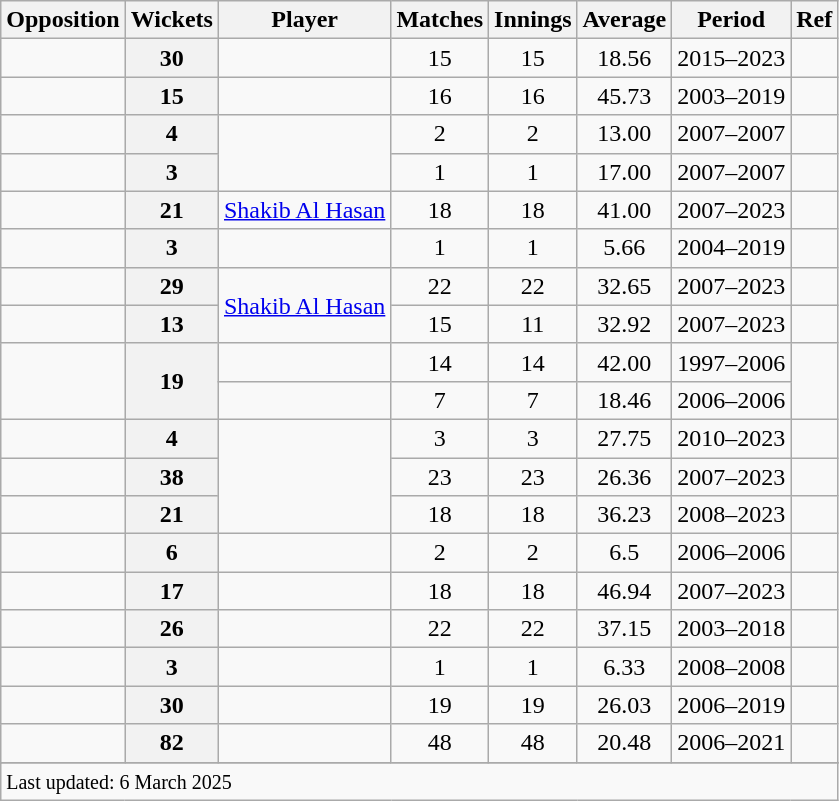<table class="wikitable plainrowheaders sortable">
<tr>
<th scope=col>Opposition</th>
<th scope=col>Wickets</th>
<th scope=col>Player</th>
<th scope=col>Matches</th>
<th scope=col>Innings</th>
<th scope=col>Average</th>
<th scope=col>Period</th>
<th scope=col>Ref</th>
</tr>
<tr>
<td></td>
<th>30</th>
<td></td>
<td align=center>15</td>
<td align="center">15</td>
<td align="center">18.56</td>
<td>2015–2023</td>
<td></td>
</tr>
<tr>
<td></td>
<th>15</th>
<td></td>
<td align=center>16</td>
<td align=center>16</td>
<td align=center>45.73</td>
<td>2003–2019</td>
<td></td>
</tr>
<tr>
<td></td>
<th>4</th>
<td rowspan=2></td>
<td align=center>2</td>
<td align=center>2</td>
<td align=center>13.00</td>
<td>2007–2007</td>
<td></td>
</tr>
<tr>
<td></td>
<th>3</th>
<td align=center>1</td>
<td align=center>1</td>
<td align=center>17.00</td>
<td>2007–2007</td>
<td></td>
</tr>
<tr>
<td></td>
<th>21</th>
<td><a href='#'>Shakib Al Hasan</a></td>
<td align="center">18</td>
<td align="center">18</td>
<td align="center">41.00</td>
<td>2007–2023</td>
<td></td>
</tr>
<tr>
<td></td>
<th>3</th>
<td></td>
<td align=center>1</td>
<td align=center>1</td>
<td align=center>5.66</td>
<td>2004–2019</td>
<td></td>
</tr>
<tr>
<td></td>
<th>29</th>
<td rowspan=2><a href='#'>Shakib Al Hasan</a></td>
<td align="center">22</td>
<td align="center">22</td>
<td align="center">32.65</td>
<td>2007–2023</td>
<td></td>
</tr>
<tr>
<td></td>
<th>13</th>
<td align=center>15</td>
<td align="center">11</td>
<td align="center">32.92</td>
<td>2007–2023</td>
<td></td>
</tr>
<tr>
<td rowspan=2></td>
<th rowspan=2>19</th>
<td></td>
<td align=center>14</td>
<td align=center>14</td>
<td align=center>42.00</td>
<td>1997–2006</td>
<td rowspan=2></td>
</tr>
<tr>
<td></td>
<td align=center>7</td>
<td align=center>7</td>
<td align=center>18.46</td>
<td>2006–2006</td>
</tr>
<tr>
<td></td>
<th>4</th>
<td rowspan=3></td>
<td align=center>3</td>
<td align=center>3</td>
<td align=center>27.75</td>
<td>2010–2023</td>
<td></td>
</tr>
<tr>
<td></td>
<th>38</th>
<td align=center>23</td>
<td align=center>23</td>
<td align=center>26.36</td>
<td>2007–2023</td>
<td></td>
</tr>
<tr>
<td></td>
<th>21</th>
<td align=center>18</td>
<td align="center">18</td>
<td align="center">36.23</td>
<td>2008–2023</td>
<td></td>
</tr>
<tr>
<td></td>
<th>6</th>
<td></td>
<td align=center>2</td>
<td align=center>2</td>
<td align=center>6.5</td>
<td>2006–2006</td>
<td></td>
</tr>
<tr>
<td></td>
<th>17</th>
<td></td>
<td align=center>18</td>
<td align="center">18</td>
<td align="center">46.94</td>
<td>2007–2023</td>
<td></td>
</tr>
<tr>
<td></td>
<th>26</th>
<td></td>
<td align=center>22</td>
<td align=center>22</td>
<td align=center>37.15</td>
<td>2003–2018</td>
<td></td>
</tr>
<tr>
<td></td>
<th>3</th>
<td></td>
<td align=center>1</td>
<td align=center>1</td>
<td align=center>6.33</td>
<td>2008–2008</td>
<td></td>
</tr>
<tr>
<td></td>
<th>30</th>
<td></td>
<td align=center>19</td>
<td align=center>19</td>
<td align=center>26.03</td>
<td>2006–2019</td>
<td></td>
</tr>
<tr>
<td></td>
<th>82</th>
<td></td>
<td align=center>48</td>
<td align=center>48</td>
<td align=center>20.48</td>
<td>2006–2021</td>
<td></td>
</tr>
<tr>
</tr>
<tr class=sortbottom>
<td colspan=8><small>Last updated: 6 March 2025</small></td>
</tr>
</table>
